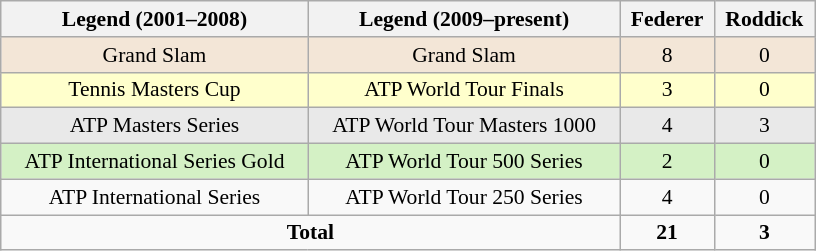<table class="wikitable" style="font-size:90%; width:43%;; vertical-align:top; text-align:center;">
<tr>
<th>Legend (2001–2008)</th>
<th>Legend (2009–present)</th>
<th>Federer</th>
<th>Roddick</th>
</tr>
<tr style="background:#f3e6d7;">
<td>Grand Slam</td>
<td>Grand Slam</td>
<td>8</td>
<td>0</td>
</tr>
<tr style="background:#ffc;">
<td>Tennis Masters Cup</td>
<td>ATP World Tour Finals</td>
<td>3</td>
<td>0</td>
</tr>
<tr style="background:#e9e9e9;">
<td>ATP Masters Series</td>
<td>ATP World Tour Masters 1000</td>
<td>4</td>
<td>3</td>
</tr>
<tr style="background:#d4f1c5;">
<td>ATP International Series Gold</td>
<td>ATP World Tour 500 Series</td>
<td>2</td>
<td>0</td>
</tr>
<tr>
<td>ATP International Series</td>
<td>ATP World Tour 250 Series</td>
<td>4</td>
<td>0</td>
</tr>
<tr>
<td colspan=2><strong>Total</strong></td>
<td><strong>21</strong></td>
<td><strong>3</strong></td>
</tr>
</table>
